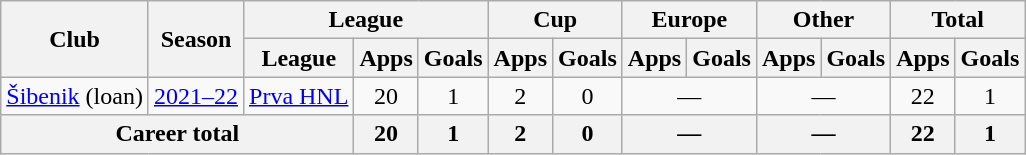<table class="wikitable" style="text-align: center;">
<tr>
<th rowspan="2">Club</th>
<th rowspan="2">Season</th>
<th colspan="3">League</th>
<th colspan="2">Cup</th>
<th colspan="2">Europe</th>
<th colspan="2">Other</th>
<th colspan="2">Total</th>
</tr>
<tr>
<th>League</th>
<th>Apps</th>
<th>Goals</th>
<th>Apps</th>
<th>Goals</th>
<th>Apps</th>
<th>Goals</th>
<th>Apps</th>
<th>Goals</th>
<th>Apps</th>
<th>Goals</th>
</tr>
<tr>
<td><a href='#'>Šibenik</a> (loan)</td>
<td><a href='#'>2021–22</a></td>
<td><a href='#'>Prva HNL</a></td>
<td>20</td>
<td>1</td>
<td>2</td>
<td>0</td>
<td colspan="2">—</td>
<td colspan="2">—</td>
<td>22</td>
<td>1</td>
</tr>
<tr>
<th colspan="3">Career total</th>
<th>20</th>
<th>1</th>
<th>2</th>
<th>0</th>
<th colspan="2">—</th>
<th colspan="2">—</th>
<th>22</th>
<th>1</th>
</tr>
</table>
